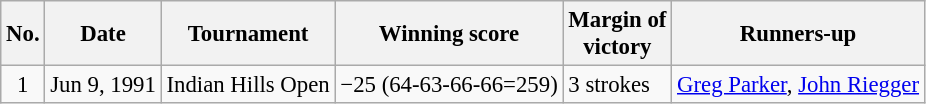<table class="wikitable" style="font-size:95%;">
<tr>
<th>No.</th>
<th>Date</th>
<th>Tournament</th>
<th>Winning score</th>
<th>Margin of<br>victory</th>
<th>Runners-up</th>
</tr>
<tr>
<td align=center>1</td>
<td align=right>Jun 9, 1991</td>
<td>Indian Hills Open</td>
<td>−25 (64-63-66-66=259)</td>
<td>3 strokes</td>
<td> <a href='#'>Greg Parker</a>,  <a href='#'>John Riegger</a></td>
</tr>
</table>
